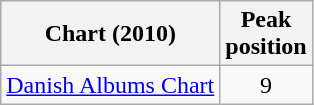<table class="wikitable sortable">
<tr>
<th>Chart (2010)</th>
<th>Peak<br>position</th>
</tr>
<tr>
<td><a href='#'>Danish Albums Chart</a></td>
<td style="text-align:center;">9</td>
</tr>
</table>
